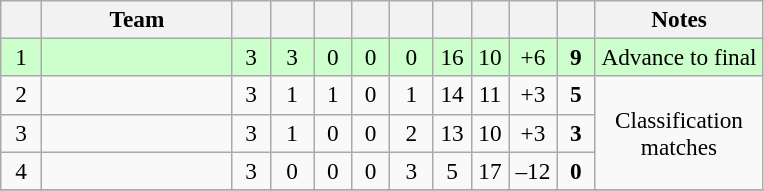<table class="wikitable" style="text-align: center; font-size: 97%;">
<tr>
<th width="20"></th>
<th width="120">Team</th>
<th width="18"></th>
<th width="22"></th>
<th width="18"></th>
<th width="18"></th>
<th width="22"></th>
<th width="18"></th>
<th width="18"></th>
<th width="25"></th>
<th width="18"></th>
<th width="105">Notes</th>
</tr>
<tr style="background-color: #ccffcc;">
<td>1</td>
<td align=left></td>
<td>3</td>
<td>3</td>
<td>0</td>
<td>0</td>
<td>0</td>
<td>16</td>
<td>10</td>
<td>+6</td>
<td><strong>9</strong></td>
<td>Advance to final</td>
</tr>
<tr>
<td>2</td>
<td align=left></td>
<td>3</td>
<td>1</td>
<td>1</td>
<td>0</td>
<td>1</td>
<td>14</td>
<td>11</td>
<td>+3</td>
<td><strong>5</strong></td>
<td rowspan="3">Classification matches</td>
</tr>
<tr>
<td>3</td>
<td align=left></td>
<td>3</td>
<td>1</td>
<td>0</td>
<td>0</td>
<td>2</td>
<td>13</td>
<td>10</td>
<td>+3</td>
<td><strong>3</strong></td>
</tr>
<tr>
<td>4</td>
<td align=left></td>
<td>3</td>
<td>0</td>
<td>0</td>
<td>0</td>
<td>3</td>
<td>5</td>
<td>17</td>
<td>–12</td>
<td><strong>0</strong></td>
</tr>
<tr>
</tr>
</table>
